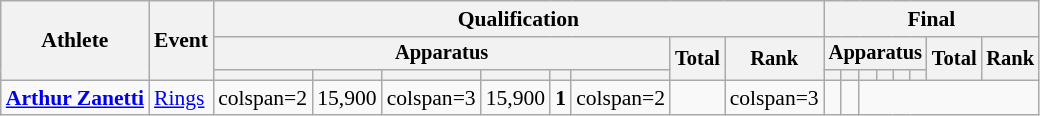<table class="wikitable" style="font-size:90%">
<tr>
<th rowspan=3>Athlete</th>
<th rowspan=3>Event</th>
<th colspan =8>Qualification</th>
<th colspan =8>Final</th>
</tr>
<tr style="font-size:95%">
<th colspan=6>Apparatus</th>
<th rowspan=2>Total</th>
<th rowspan=2>Rank</th>
<th colspan=6>Apparatus</th>
<th rowspan=2>Total</th>
<th rowspan=2>Rank</th>
</tr>
<tr style="font-size:95%">
<th></th>
<th></th>
<th></th>
<th></th>
<th></th>
<th></th>
<th></th>
<th></th>
<th></th>
<th></th>
<th></th>
<th></th>
</tr>
<tr align=center>
<td align=left><strong><a href='#'>Arthur Zanetti</a></strong></td>
<td align=left><a href='#'>Rings</a></td>
<td>colspan=2 </td>
<td>15,900</td>
<td>colspan=3 </td>
<td>15,900</td>
<td><strong>1</strong></td>
<td>colspan=2 </td>
<td></td>
<td>colspan=3 </td>
<td></td>
<td></td>
</tr>
</table>
